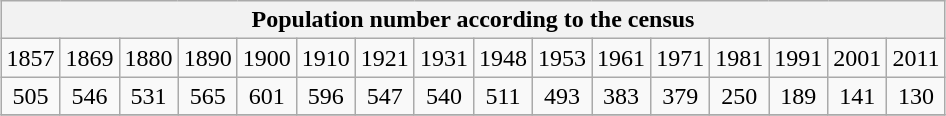<table class="wikitable" style="margin: 0.5em auto; text-align: center;">
<tr>
<th colspan="16">Population number according to the census</th>
</tr>
<tr>
<td>1857</td>
<td>1869</td>
<td>1880</td>
<td>1890</td>
<td>1900</td>
<td>1910</td>
<td>1921</td>
<td>1931</td>
<td>1948</td>
<td>1953</td>
<td>1961</td>
<td>1971</td>
<td>1981</td>
<td>1991</td>
<td>2001</td>
<td>2011</td>
</tr>
<tr>
<td>505</td>
<td>546</td>
<td>531</td>
<td>565</td>
<td>601</td>
<td>596</td>
<td>547</td>
<td>540</td>
<td>511</td>
<td>493</td>
<td>383</td>
<td>379</td>
<td>250</td>
<td>189</td>
<td>141</td>
<td>130</td>
</tr>
<tr>
</tr>
</table>
